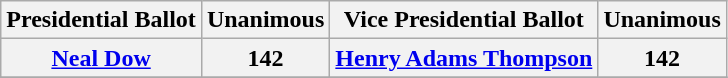<table class="wikitable" style="text-align:center">
<tr>
<th><strong>Presidential Ballot</strong></th>
<th>Unanimous</th>
<th><strong>Vice Presidential Ballot</strong></th>
<th>Unanimous</th>
</tr>
<tr>
<th><a href='#'>Neal Dow</a></th>
<th>142</th>
<th><a href='#'>Henry Adams Thompson</a></th>
<th>142</th>
</tr>
<tr>
</tr>
</table>
